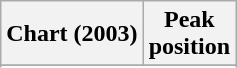<table class="wikitable sortable plainrowheaders" style="text-align:center">
<tr>
<th scope="col">Chart (2003)</th>
<th scope="col">Peak<br>position</th>
</tr>
<tr>
</tr>
<tr>
</tr>
</table>
